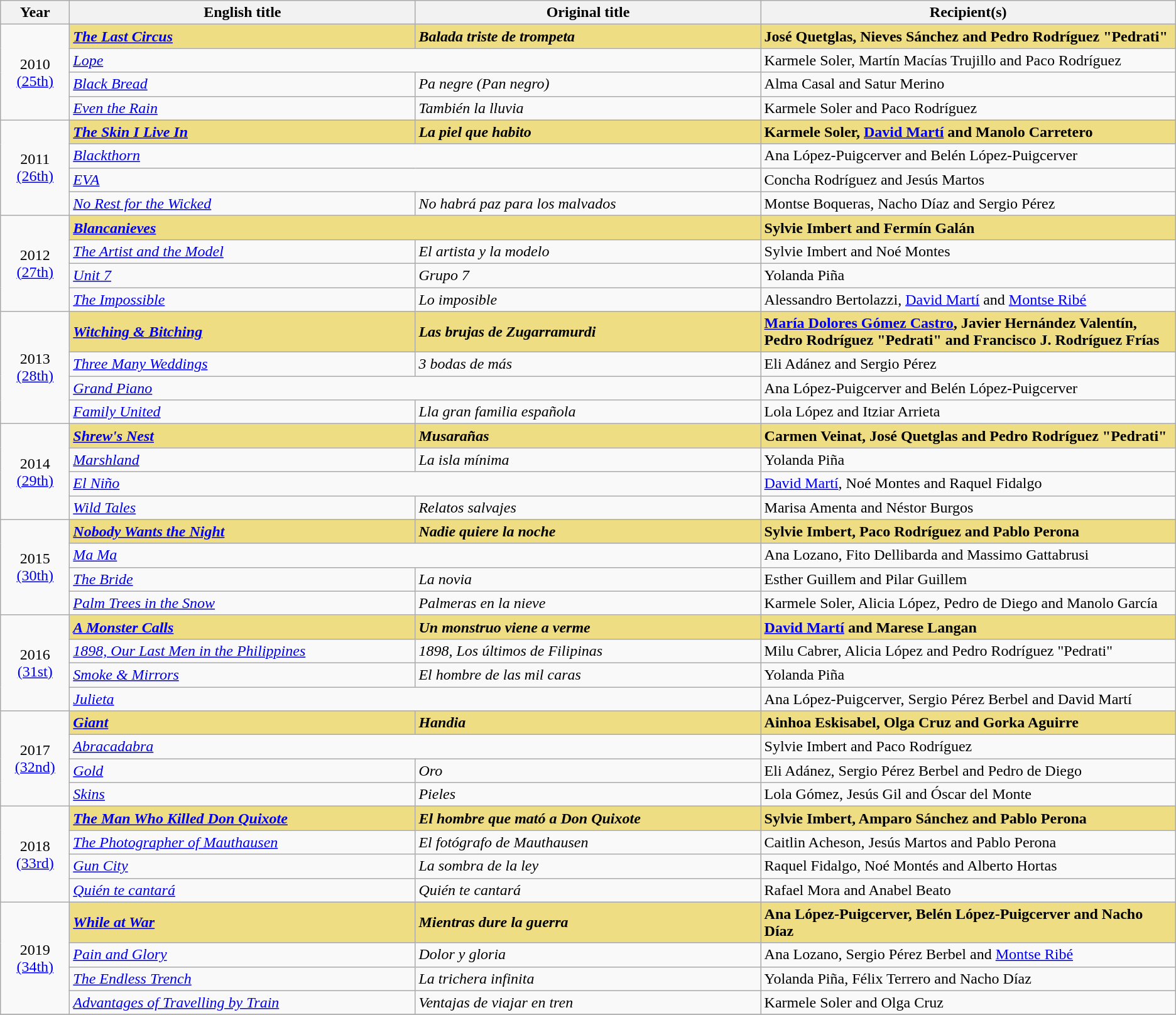<table class="wikitable sortable" style="text-align:left;"style="width:95%">
<tr>
<th scope="col" style="width:5%;">Year</th>
<th scope="col" style="width:25%;">English title</th>
<th scope="col" style="width:25%;">Original title</th>
<th scope="col" style="width:30%;">Recipient(s)</th>
</tr>
<tr>
<td rowspan="4" style="text-align:center;">2010<br><a href='#'>(25th)</a> <br></td>
<td style="background:#eedd82;"><strong><em><a href='#'>The Last Circus</a></em></strong></td>
<td style="background:#eedd82;"><strong><em>Balada triste de trompeta</em></strong></td>
<td style="background:#eedd82;"><strong>José Quetglas, Nieves Sánchez and Pedro Rodríguez "Pedrati"</strong></td>
</tr>
<tr>
<td colspan="2"><em><a href='#'>Lope</a></em></td>
<td>Karmele Soler, Martín Macías Trujillo and Paco Rodríguez</td>
</tr>
<tr>
<td><em><a href='#'>Black Bread</a></em></td>
<td><em>Pa negre (Pan negro)</em></td>
<td>Alma Casal and Satur Merino</td>
</tr>
<tr>
<td><em><a href='#'>Even the Rain</a></em></td>
<td><em>También la lluvia</em></td>
<td>Karmele Soler and Paco Rodríguez</td>
</tr>
<tr>
<td rowspan="4" style="text-align:center;">2011<br><a href='#'>(26th)</a> <br></td>
<td style="background:#eedd82;"><strong><em><a href='#'>The Skin I Live In</a></em></strong></td>
<td style="background:#eedd82;"><strong><em>La piel que habito</em></strong></td>
<td style="background:#eedd82;"><strong>Karmele Soler, <a href='#'>David Martí</a> and Manolo Carretero</strong></td>
</tr>
<tr>
<td colspan="2"><em><a href='#'>Blackthorn</a></em></td>
<td>Ana López-Puigcerver and Belén López-Puigcerver</td>
</tr>
<tr>
<td colspan="2"><em><a href='#'>EVA</a></em></td>
<td>Concha Rodríguez and Jesús Martos</td>
</tr>
<tr>
<td><em><a href='#'>No Rest for the Wicked</a></em></td>
<td><em>No habrá paz para los malvados</em></td>
<td>Montse Boqueras, Nacho Díaz and Sergio Pérez</td>
</tr>
<tr>
<td rowspan="4" style="text-align:center;">2012<br><a href='#'>(27th)</a> <br></td>
<td colspan="2" style="background:#eedd82;"><strong><em><a href='#'>Blancanieves</a></em></strong></td>
<td style="background:#eedd82;"><strong>Sylvie Imbert and Fermín Galán</strong></td>
</tr>
<tr>
<td><em><a href='#'>The Artist and the Model</a></em></td>
<td><em>El artista y la modelo</em></td>
<td>Sylvie Imbert and Noé Montes</td>
</tr>
<tr>
<td><em><a href='#'>Unit 7</a></em></td>
<td><em>Grupo 7</em></td>
<td>Yolanda Piña</td>
</tr>
<tr>
<td><em><a href='#'>The Impossible</a></em></td>
<td><em>Lo imposible</em></td>
<td>Alessandro Bertolazzi, <a href='#'>David Martí</a> and <a href='#'>Montse Ribé</a></td>
</tr>
<tr>
<td rowspan="4" style="text-align:center;">2013<br><a href='#'>(28th)</a> <br></td>
<td style="background:#eedd82;"><strong><em><a href='#'>Witching & Bitching</a></em></strong></td>
<td style="background:#eedd82;"><strong><em>Las brujas de Zugarramurdi</em></strong></td>
<td style="background:#eedd82;"><strong><a href='#'>María Dolores Gómez Castro</a>, Javier Hernández Valentín, Pedro Rodríguez "Pedrati" and Francisco J. Rodríguez Frías</strong></td>
</tr>
<tr>
<td><em><a href='#'>Three Many Weddings</a></em></td>
<td><em>3 bodas de más</em></td>
<td>Eli Adánez and Sergio Pérez</td>
</tr>
<tr>
<td colspan="2"><em><a href='#'>Grand Piano</a></em></td>
<td>Ana López-Puigcerver and Belén López-Puigcerver</td>
</tr>
<tr>
<td><em><a href='#'>Family United</a></em></td>
<td><em>Lla gran familia española</em></td>
<td>Lola López and Itziar Arrieta</td>
</tr>
<tr>
<td rowspan="4" style="text-align:center;">2014<br><a href='#'>(29th)</a> <br></td>
<td style="background:#eedd82;"><strong><em><a href='#'>Shrew's Nest</a></em></strong></td>
<td style="background:#eedd82;"><strong><em>Musarañas</em></strong></td>
<td style="background:#eedd82;"><strong>Carmen Veinat, José Quetglas and Pedro Rodríguez "Pedrati"</strong></td>
</tr>
<tr>
<td><em><a href='#'>Marshland</a></em></td>
<td><em>La isla mínima</em></td>
<td>Yolanda Piña</td>
</tr>
<tr>
<td colspan="2"><em><a href='#'>El Niño</a></em></td>
<td><a href='#'>David Martí</a>, Noé Montes and Raquel Fidalgo</td>
</tr>
<tr>
<td><em><a href='#'>Wild Tales</a></em></td>
<td><em>Relatos salvajes</em></td>
<td>Marisa Amenta and Néstor Burgos</td>
</tr>
<tr>
<td rowspan="4" style="text-align:center;">2015<br><a href='#'>(30th)</a> <br></td>
<td style="background:#eedd82;"><strong><em><a href='#'>Nobody Wants the Night</a></em></strong></td>
<td style="background:#eedd82;"><strong><em>Nadie quiere la noche</em></strong></td>
<td style="background:#eedd82;"><strong>Sylvie Imbert, Paco Rodríguez and Pablo Perona</strong></td>
</tr>
<tr>
<td colspan="2"><em><a href='#'>Ma Ma</a></em></td>
<td>Ana Lozano, Fito Dellibarda and Massimo Gattabrusi</td>
</tr>
<tr>
<td><em><a href='#'>The Bride</a></em></td>
<td><em>La novia</em></td>
<td>Esther Guillem and Pilar Guillem</td>
</tr>
<tr>
<td><em><a href='#'>Palm Trees in the Snow</a></em></td>
<td><em>Palmeras en la nieve</em></td>
<td>Karmele Soler, Alicia López, Pedro de Diego and Manolo García</td>
</tr>
<tr>
<td rowspan="4" style="text-align:center;">2016<br><a href='#'>(31st)</a><br></td>
<td style="background:#eedd82;"><strong><em><a href='#'>A Monster Calls</a></em></strong></td>
<td style="background:#eedd82;"><strong><em>Un monstruo viene a verme</em></strong></td>
<td style="background:#eedd82;"><strong><a href='#'>David Martí</a> and Marese Langan</strong></td>
</tr>
<tr>
<td><em><a href='#'>1898, Our Last Men in the Philippines</a></em></td>
<td><em>1898, Los últimos de Filipinas</em></td>
<td>Milu Cabrer, Alicia López and Pedro Rodríguez "Pedrati"</td>
</tr>
<tr>
<td><em><a href='#'>Smoke & Mirrors</a></em></td>
<td><em>El hombre de las mil caras</em></td>
<td>Yolanda Piña</td>
</tr>
<tr>
<td colspan="2"><em><a href='#'>Julieta</a></em></td>
<td>Ana López-Puigcerver, Sergio Pérez Berbel and David Martí</td>
</tr>
<tr>
<td rowspan="4" style="text-align:center;">2017<br><a href='#'>(32nd)</a><br></td>
<td style="background:#eedd82;"><strong><em><a href='#'>Giant</a></em></strong></td>
<td style="background:#eedd82;"><strong><em>Handia</em></strong></td>
<td style="background:#eedd82;"><strong> Ainhoa Eskisabel, Olga Cruz and Gorka Aguirre</strong></td>
</tr>
<tr>
<td colspan="2"><em><a href='#'>Abracadabra</a></em></td>
<td>Sylvie Imbert and Paco Rodríguez</td>
</tr>
<tr>
<td><em><a href='#'>Gold</a></em></td>
<td><em>Oro</em></td>
<td>Eli Adánez, Sergio Pérez Berbel and Pedro de Diego</td>
</tr>
<tr>
<td><em><a href='#'>Skins</a></em></td>
<td><em>Pieles</em></td>
<td>Lola Gómez, Jesús Gil and Óscar del Monte</td>
</tr>
<tr>
<td rowspan="4" style="text-align:center;">2018<br><a href='#'>(33rd)</a><br></td>
<td style="background:#eedd82;"><strong><em><a href='#'>The Man Who Killed Don Quixote</a></em></strong></td>
<td style="background:#eedd82;"><strong><em>El hombre que mató a Don Quixote</em></strong></td>
<td style="background:#eedd82;"><strong>Sylvie Imbert, Amparo Sánchez and Pablo Perona</strong></td>
</tr>
<tr>
<td><em><a href='#'>The Photographer of Mauthausen</a></em></td>
<td><em>El fotógrafo de Mauthausen</em></td>
<td>Caitlin Acheson, Jesús Martos and Pablo Perona</td>
</tr>
<tr>
<td><em><a href='#'>Gun City</a></em></td>
<td><em>La sombra de la ley</em></td>
<td>Raquel Fidalgo, Noé Montés and Alberto Hortas</td>
</tr>
<tr>
<td><em><a href='#'>Quién te cantará</a></em></td>
<td><em>Quién te cantará</em></td>
<td>Rafael Mora and Anabel Beato</td>
</tr>
<tr>
<td rowspan="4" style="text-align:center;">2019<br><a href='#'>(34th)</a><br></td>
<td style="background:#eedd82;"><strong><em><a href='#'>While at War</a></em></strong></td>
<td style="background:#eedd82;"><strong><em>Mientras dure la guerra</em></strong></td>
<td style="background:#eedd82;"><strong>Ana López-Puigcerver, Belén López-Puigcerver and Nacho Díaz</strong></td>
</tr>
<tr>
<td><em><a href='#'>Pain and Glory</a></em></td>
<td><em>Dolor y gloria</em></td>
<td>Ana Lozano, Sergio Pérez Berbel and <a href='#'>Montse Ribé</a></td>
</tr>
<tr>
<td><em><a href='#'>The Endless Trench</a></em></td>
<td><em>La trichera infinita</em></td>
<td>Yolanda Piña, Félix Terrero and Nacho Díaz</td>
</tr>
<tr>
<td><em><a href='#'>Advantages of Travelling by Train</a></em></td>
<td><em>Ventajas de viajar en tren</em></td>
<td>Karmele Soler and Olga Cruz</td>
</tr>
<tr>
</tr>
</table>
